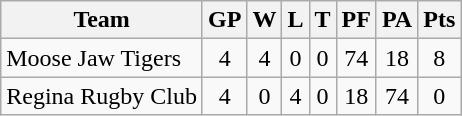<table class="wikitable" style="text-align:center;">
<tr>
<th>Team</th>
<th>GP</th>
<th>W</th>
<th>L</th>
<th>T</th>
<th>PF</th>
<th>PA</th>
<th>Pts</th>
</tr>
<tr>
<td align="left">Moose Jaw Tigers</td>
<td>4</td>
<td>4</td>
<td>0</td>
<td>0</td>
<td>74</td>
<td>18</td>
<td>8</td>
</tr>
<tr>
<td align="left">Regina Rugby Club</td>
<td>4</td>
<td>0</td>
<td>4</td>
<td>0</td>
<td>18</td>
<td>74</td>
<td>0</td>
</tr>
</table>
